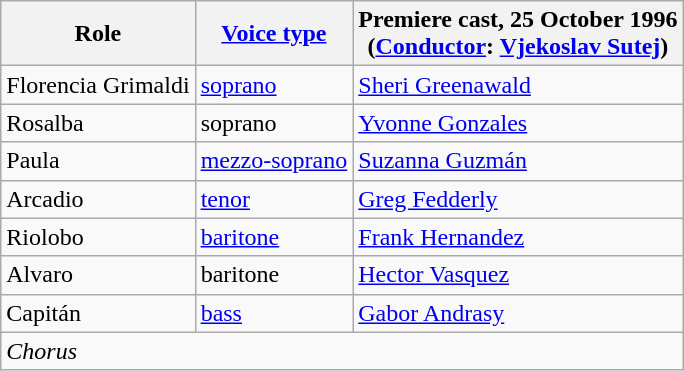<table class="wikitable">
<tr>
<th>Role</th>
<th><a href='#'>Voice type</a></th>
<th>Premiere cast, 25 October 1996<br>(<a href='#'>Conductor</a>: <a href='#'>Vjekoslav Sutej</a>)</th>
</tr>
<tr>
<td>Florencia Grimaldi</td>
<td><a href='#'>soprano</a></td>
<td><a href='#'>Sheri Greenawald</a></td>
</tr>
<tr>
<td>Rosalba</td>
<td>soprano</td>
<td><a href='#'>Yvonne Gonzales</a></td>
</tr>
<tr>
<td>Paula</td>
<td><a href='#'>mezzo-soprano</a></td>
<td><a href='#'>Suzanna Guzmán</a></td>
</tr>
<tr>
<td>Arcadio</td>
<td><a href='#'>tenor</a></td>
<td><a href='#'>Greg Fedderly</a></td>
</tr>
<tr>
<td>Riolobo</td>
<td><a href='#'>baritone</a></td>
<td><a href='#'>Frank Hernandez</a></td>
</tr>
<tr>
<td>Alvaro</td>
<td>baritone</td>
<td><a href='#'>Hector Vasquez</a></td>
</tr>
<tr>
<td>Capitán</td>
<td><a href='#'>bass</a></td>
<td><a href='#'>Gabor Andrasy</a></td>
</tr>
<tr>
<td colspan="3"><em>Chorus</em></td>
</tr>
</table>
